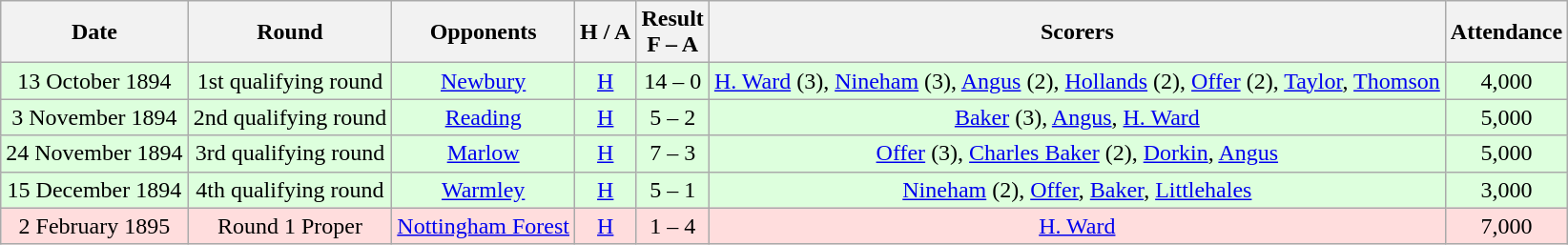<table class="wikitable" style="text-align:center">
<tr>
<th>Date</th>
<th>Round</th>
<th>Opponents</th>
<th>H / A</th>
<th>Result<br>F – A</th>
<th>Scorers</th>
<th>Attendance</th>
</tr>
<tr style="background:#dfd;">
<td>13 October 1894</td>
<td>1st qualifying round</td>
<td><a href='#'>Newbury</a></td>
<td><a href='#'>H</a></td>
<td>14 – 0</td>
<td><a href='#'>H. Ward</a> (3), <a href='#'>Nineham</a> (3), <a href='#'>Angus</a> (2), <a href='#'>Hollands</a> (2),  <a href='#'>Offer</a> (2), <a href='#'>Taylor</a>, <a href='#'>Thomson</a></td>
<td>4,000</td>
</tr>
<tr style="background:#dfd;">
<td>3 November 1894</td>
<td>2nd qualifying round</td>
<td><a href='#'>Reading</a></td>
<td><a href='#'>H</a></td>
<td>5 – 2</td>
<td><a href='#'>Baker</a> (3), <a href='#'>Angus</a>, <a href='#'>H. Ward</a></td>
<td>5,000</td>
</tr>
<tr style="background:#dfd;">
<td>24 November 1894</td>
<td>3rd qualifying round</td>
<td><a href='#'>Marlow</a></td>
<td><a href='#'>H</a></td>
<td>7 – 3</td>
<td><a href='#'>Offer</a> (3), <a href='#'>Charles Baker</a> (2), <a href='#'>Dorkin</a>, <a href='#'>Angus</a></td>
<td>5,000</td>
</tr>
<tr style="background:#dfd;">
<td>15 December 1894</td>
<td>4th qualifying round</td>
<td><a href='#'>Warmley</a></td>
<td><a href='#'>H</a></td>
<td>5 – 1</td>
<td><a href='#'>Nineham</a> (2), <a href='#'>Offer</a>, <a href='#'>Baker</a>, <a href='#'>Littlehales</a></td>
<td>3,000</td>
</tr>
<tr style="background:#fdd;">
<td>2 February 1895</td>
<td>Round 1 Proper</td>
<td><a href='#'>Nottingham Forest</a></td>
<td><a href='#'>H</a></td>
<td>1 – 4</td>
<td><a href='#'>H. Ward</a></td>
<td>7,000</td>
</tr>
</table>
